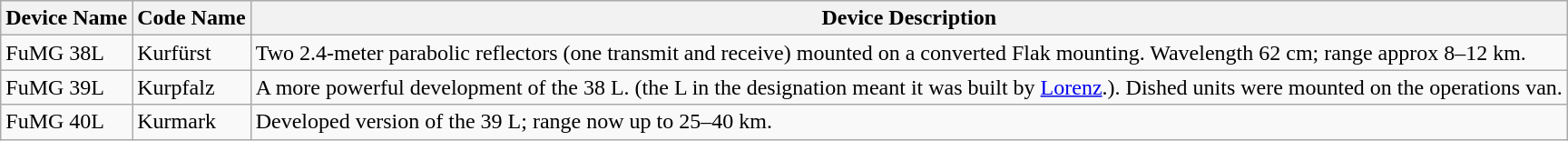<table class="wikitable">
<tr>
<th style="text-align: center;">Device Name</th>
<th style="text-align: center;">Code Name</th>
<th style="text-align: center;">Device Description</th>
</tr>
<tr>
<td>FuMG 38L</td>
<td>Kurfürst</td>
<td>Two 2.4-meter parabolic reflectors (one transmit and receive) mounted on a converted Flak mounting. Wavelength 62 cm; range approx 8–12 km.</td>
</tr>
<tr>
<td>FuMG 39L</td>
<td>Kurpfalz</td>
<td>A more powerful development of the 38 L. (the L in the designation meant it was built by <a href='#'>Lorenz</a>.). Dished units were mounted on the operations van.</td>
</tr>
<tr>
<td>FuMG 40L</td>
<td>Kurmark</td>
<td>Developed version of the 39 L; range now up to 25–40 km.</td>
</tr>
</table>
